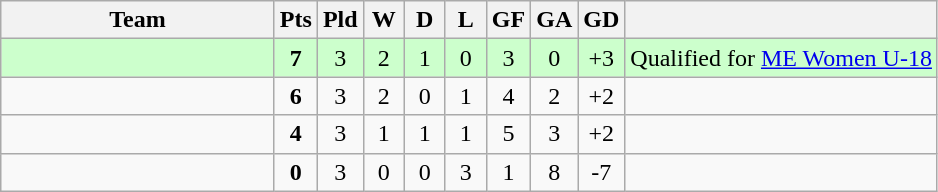<table class="wikitable" style="text-align:center;">
<tr>
<th width=175>Team</th>
<th width=20 abbr="Points">Pts</th>
<th width=20 abbr="Played">Pld</th>
<th width=20 abbr="Won">W</th>
<th width=20 abbr="Drawn">D</th>
<th width=20 abbr="Lost">L</th>
<th width=20 abbr="Goals for">GF</th>
<th width=20 abbr="Goals against">GA</th>
<th width=20 abbr="Goal difference">GD</th>
<th></th>
</tr>
<tr bgcolor="#ccffcc">
<td style="text-align:left;"></td>
<td><strong>7</strong></td>
<td>3</td>
<td>2</td>
<td>1</td>
<td>0</td>
<td>3</td>
<td>0</td>
<td>+3</td>
<td>Qualified for <a href='#'>ME Women U-18</a></td>
</tr>
<tr>
<td style="text-align:left;"></td>
<td><strong>6</strong></td>
<td>3</td>
<td>2</td>
<td>0</td>
<td>1</td>
<td>4</td>
<td>2</td>
<td>+2</td>
<td></td>
</tr>
<tr>
<td style="text-align:left;"></td>
<td><strong>4</strong></td>
<td>3</td>
<td>1</td>
<td>1</td>
<td>1</td>
<td>5</td>
<td>3</td>
<td>+2</td>
<td></td>
</tr>
<tr>
<td style="text-align:left;"></td>
<td><strong>0</strong></td>
<td>3</td>
<td>0</td>
<td>0</td>
<td>3</td>
<td>1</td>
<td>8</td>
<td>-7</td>
<td></td>
</tr>
</table>
